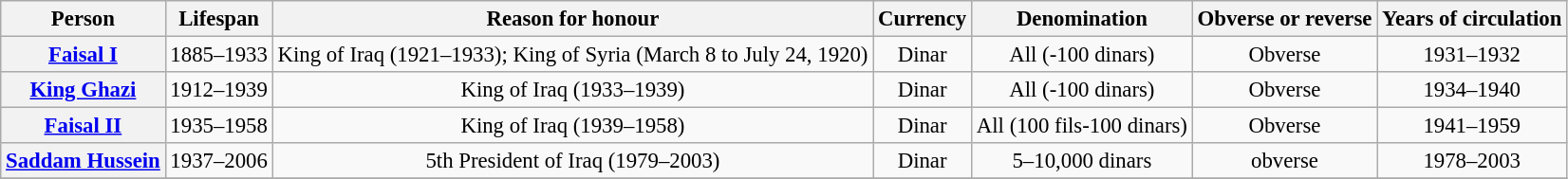<table class="wikitable" style="font-size:95%; text-align:center;">
<tr>
<th>Person</th>
<th>Lifespan</th>
<th>Reason for honour</th>
<th>Currency</th>
<th>Denomination</th>
<th>Obverse or reverse</th>
<th>Years of circulation</th>
</tr>
<tr>
<th><a href='#'>Faisal I</a></th>
<td>1885–1933</td>
<td>King of Iraq (1921–1933); King of Syria (March 8 to July 24, 1920)</td>
<td>Dinar</td>
<td>All (-100 dinars)</td>
<td>Obverse</td>
<td>1931–1932</td>
</tr>
<tr>
<th><a href='#'>King Ghazi</a></th>
<td>1912–1939</td>
<td>King of Iraq (1933–1939)</td>
<td>Dinar</td>
<td>All (-100 dinars)</td>
<td>Obverse</td>
<td>1934–1940</td>
</tr>
<tr>
<th><a href='#'>Faisal II</a></th>
<td>1935–1958</td>
<td>King of Iraq (1939–1958)</td>
<td>Dinar</td>
<td>All (100 fils-100 dinars)</td>
<td>Obverse</td>
<td>1941–1959</td>
</tr>
<tr>
<th><a href='#'>Saddam Hussein</a></th>
<td>1937–2006</td>
<td>5th President of Iraq (1979–2003)</td>
<td>Dinar</td>
<td>5–10,000 dinars</td>
<td>obverse</td>
<td>1978–2003</td>
</tr>
<tr>
</tr>
</table>
